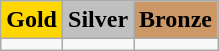<table class=wikitable>
<tr>
<td align=center bgcolor=gold> <strong>Gold</strong></td>
<td align=center bgcolor=silver> <strong>Silver</strong></td>
<td align=center bgcolor=cc9966> <strong>Bronze</strong></td>
</tr>
<tr>
<td></td>
<td></td>
<td></td>
</tr>
</table>
